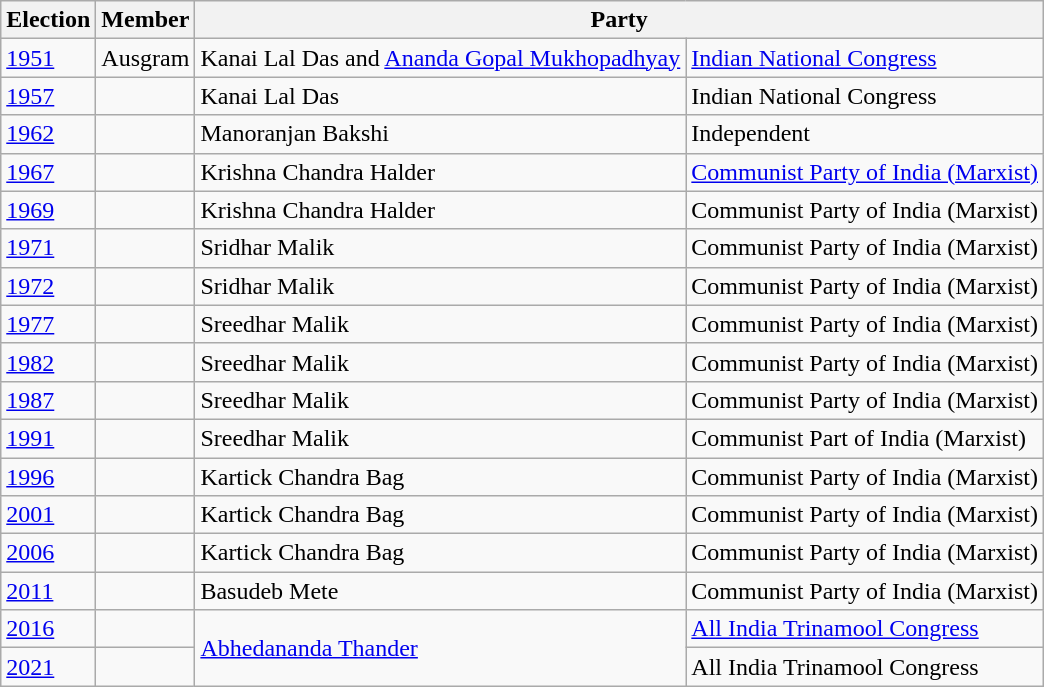<table class="wikitable sortable">
<tr>
<th>Election</th>
<th>Member</th>
<th colspan=2>Party</th>
</tr>
<tr>
<td><a href='#'>1951</a></td>
<td>Ausgram</td>
<td>Kanai Lal Das and <a href='#'>Ananda Gopal Mukhopadhyay</a></td>
<td><a href='#'>Indian National Congress</a></td>
</tr>
<tr>
<td><a href='#'>1957</a></td>
<td></td>
<td>Kanai Lal Das</td>
<td>Indian National Congress</td>
</tr>
<tr>
<td><a href='#'>1962</a></td>
<td></td>
<td>Manoranjan Bakshi</td>
<td>Independent</td>
</tr>
<tr>
<td><a href='#'>1967</a></td>
<td></td>
<td>Krishna Chandra Halder</td>
<td><a href='#'>Communist Party of India (Marxist)</a></td>
</tr>
<tr>
<td><a href='#'>1969</a></td>
<td></td>
<td>Krishna Chandra  Halder</td>
<td>Communist Party of India (Marxist) </td>
</tr>
<tr>
<td><a href='#'>1971</a></td>
<td></td>
<td>Sridhar Malik</td>
<td>Communist Party of India (Marxist) </td>
</tr>
<tr>
<td><a href='#'>1972</a></td>
<td></td>
<td>Sridhar Malik</td>
<td>Communist Party of India (Marxist) </td>
</tr>
<tr>
<td><a href='#'>1977</a></td>
<td></td>
<td>Sreedhar Malik</td>
<td>Communist Party of India (Marxist)</td>
</tr>
<tr>
<td><a href='#'>1982</a></td>
<td></td>
<td>Sreedhar Malik</td>
<td>Communist Party of India (Marxist) </td>
</tr>
<tr>
<td><a href='#'>1987</a></td>
<td></td>
<td>Sreedhar Malik</td>
<td>Communist Party of India (Marxist) </td>
</tr>
<tr>
<td><a href='#'>1991</a></td>
<td></td>
<td>Sreedhar Malik</td>
<td>Communist Part of India (Marxist) </td>
</tr>
<tr>
<td><a href='#'>1996</a></td>
<td></td>
<td>Kartick Chandra Bag</td>
<td>Communist Party of India (Marxist) </td>
</tr>
<tr>
<td><a href='#'>2001</a></td>
<td></td>
<td>Kartick Chandra Bag</td>
<td>Communist Party of India (Marxist) </td>
</tr>
<tr>
<td><a href='#'>2006</a></td>
<td></td>
<td>Kartick Chandra Bag</td>
<td>Communist Party of India (Marxist) </td>
</tr>
<tr>
<td><a href='#'>2011</a></td>
<td></td>
<td>Basudeb Mete</td>
<td>Communist Party of India (Marxist)</td>
</tr>
<tr>
<td><a href='#'>2016</a></td>
<td></td>
<td rowspan=2><a href='#'>Abhedananda Thander</a></td>
<td><a href='#'>All India Trinamool Congress</a></td>
</tr>
<tr>
<td><a href='#'>2021</a></td>
<td></td>
<td>All India Trinamool Congress </td>
</tr>
</table>
